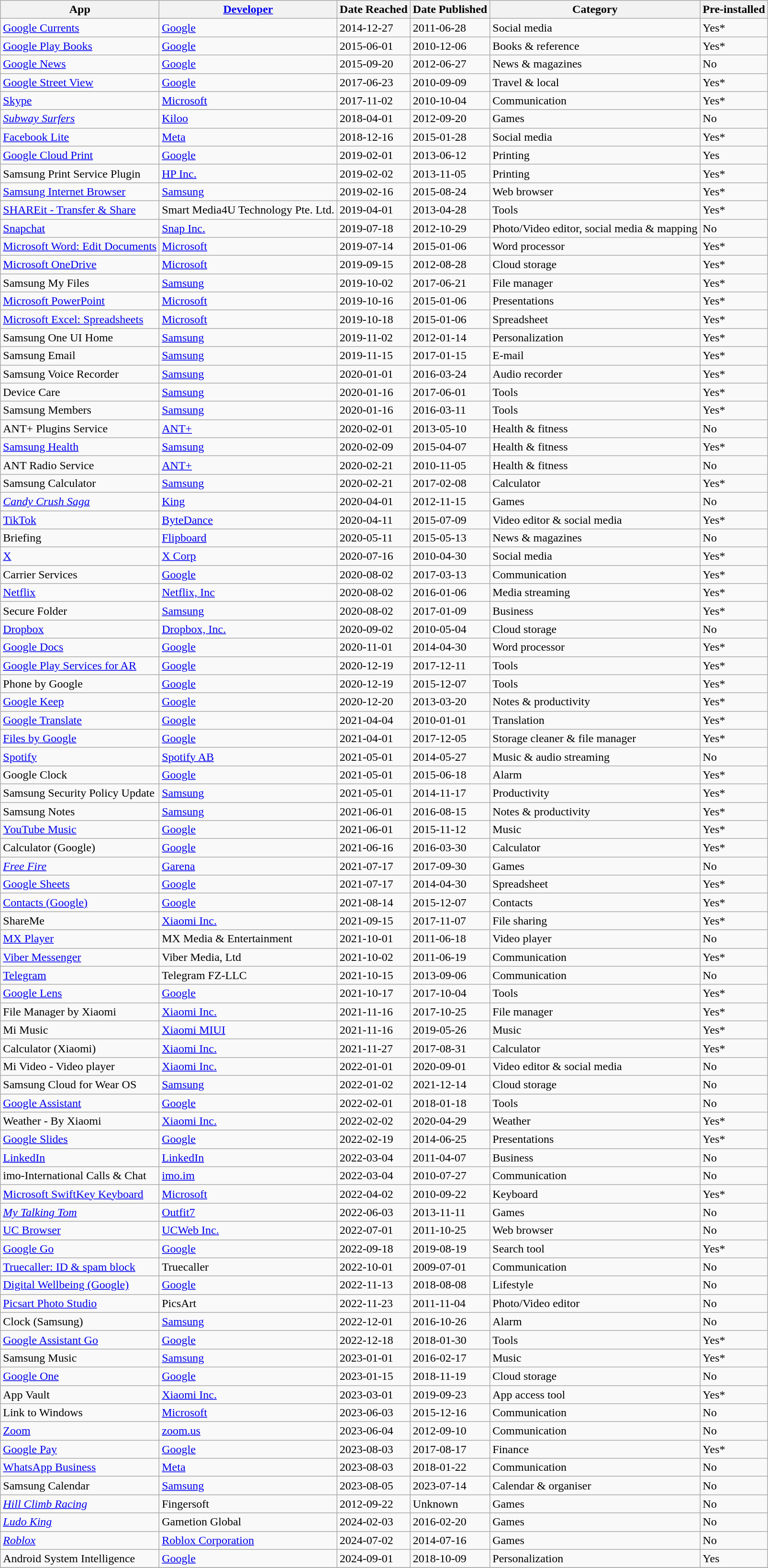<table class="wikitable sortable">
<tr>
<th>App</th>
<th><a href='#'>Developer</a></th>
<th>Date Reached</th>
<th>Date Published</th>
<th>Category</th>
<th>Pre-installed</th>
</tr>
<tr>
<td><a href='#'>Google Currents</a></td>
<td><a href='#'>Google</a></td>
<td>2014-12-27</td>
<td>2011-06-28</td>
<td>Social media</td>
<td>Yes*</td>
</tr>
<tr>
<td><a href='#'>Google Play Books</a></td>
<td><a href='#'>Google</a></td>
<td>2015-06-01</td>
<td>2010-12-06</td>
<td>Books & reference</td>
<td>Yes*</td>
</tr>
<tr>
<td><a href='#'>Google News</a></td>
<td><a href='#'>Google</a></td>
<td>2015-09-20</td>
<td>2012-06-27</td>
<td>News & magazines</td>
<td>No</td>
</tr>
<tr>
<td><a href='#'>Google Street View</a></td>
<td><a href='#'>Google</a></td>
<td>2017-06-23</td>
<td>2010-09-09</td>
<td>Travel & local</td>
<td>Yes*</td>
</tr>
<tr>
<td><a href='#'>Skype</a></td>
<td><a href='#'>Microsoft</a></td>
<td>2017-11-02</td>
<td>2010-10-04</td>
<td>Communication</td>
<td>Yes*</td>
</tr>
<tr>
<td><em><a href='#'>Subway Surfers</a></em></td>
<td><a href='#'>Kiloo</a></td>
<td>2018-04-01</td>
<td>2012-09-20</td>
<td>Games</td>
<td>No</td>
</tr>
<tr>
<td><a href='#'>Facebook Lite</a></td>
<td><a href='#'>Meta</a></td>
<td>2018-12-16</td>
<td>2015-01-28</td>
<td>Social media</td>
<td>Yes*</td>
</tr>
<tr>
<td><a href='#'>Google Cloud Print</a></td>
<td><a href='#'>Google</a></td>
<td>2019-02-01</td>
<td>2013-06-12</td>
<td>Printing</td>
<td>Yes</td>
</tr>
<tr>
<td>Samsung Print Service Plugin</td>
<td><a href='#'>HP Inc.</a></td>
<td>2019-02-02</td>
<td>2013-11-05</td>
<td>Printing</td>
<td>Yes*</td>
</tr>
<tr>
<td><a href='#'>Samsung Internet Browser</a></td>
<td><a href='#'>Samsung</a></td>
<td>2019-02-16</td>
<td>2015-08-24</td>
<td>Web browser</td>
<td>Yes*</td>
</tr>
<tr>
<td><a href='#'>SHAREit - Transfer & Share</a></td>
<td>Smart Media4U Technology Pte. Ltd.</td>
<td>2019-04-01</td>
<td>2013-04-28</td>
<td>Tools</td>
<td>Yes*</td>
</tr>
<tr>
<td><a href='#'>Snapchat</a></td>
<td><a href='#'>Snap Inc.</a></td>
<td>2019-07-18</td>
<td>2012-10-29</td>
<td>Photo/Video editor, social media & mapping</td>
<td>No</td>
</tr>
<tr>
<td><a href='#'>Microsoft Word: Edit Documents</a></td>
<td><a href='#'>Microsoft</a></td>
<td>2019-07-14</td>
<td>2015-01-06</td>
<td>Word processor</td>
<td>Yes*</td>
</tr>
<tr>
<td><a href='#'>Microsoft OneDrive</a></td>
<td><a href='#'>Microsoft</a></td>
<td>2019-09-15</td>
<td>2012-08-28</td>
<td>Cloud storage</td>
<td>Yes*</td>
</tr>
<tr>
<td>Samsung My Files</td>
<td><a href='#'>Samsung</a></td>
<td>2019-10-02</td>
<td>2017-06-21</td>
<td>File manager</td>
<td>Yes*</td>
</tr>
<tr>
<td><a href='#'>Microsoft PowerPoint</a></td>
<td><a href='#'>Microsoft</a></td>
<td>2019-10-16</td>
<td>2015-01-06</td>
<td>Presentations</td>
<td>Yes*</td>
</tr>
<tr>
<td><a href='#'>Microsoft Excel: Spreadsheets</a></td>
<td><a href='#'>Microsoft</a></td>
<td>2019-10-18</td>
<td>2015-01-06</td>
<td>Spreadsheet</td>
<td>Yes*</td>
</tr>
<tr>
<td>Samsung One UI Home</td>
<td><a href='#'>Samsung</a></td>
<td>2019-11-02</td>
<td>2012-01-14</td>
<td>Personalization</td>
<td>Yes*</td>
</tr>
<tr>
<td>Samsung Email</td>
<td><a href='#'>Samsung</a></td>
<td>2019-11-15</td>
<td>2017-01-15</td>
<td>E-mail</td>
<td>Yes*</td>
</tr>
<tr>
<td>Samsung Voice Recorder</td>
<td><a href='#'>Samsung</a></td>
<td>2020-01-01</td>
<td>2016-03-24</td>
<td>Audio recorder</td>
<td>Yes*</td>
</tr>
<tr>
<td>Device Care</td>
<td><a href='#'>Samsung</a></td>
<td>2020-01-16</td>
<td>2017-06-01</td>
<td>Tools</td>
<td>Yes*</td>
</tr>
<tr>
<td>Samsung Members</td>
<td><a href='#'>Samsung</a></td>
<td>2020-01-16</td>
<td>2016-03-11</td>
<td>Tools</td>
<td>Yes*</td>
</tr>
<tr>
<td>ANT+ Plugins Service</td>
<td><a href='#'>ANT+</a></td>
<td>2020-02-01</td>
<td>2013-05-10</td>
<td>Health & fitness</td>
<td>No</td>
</tr>
<tr>
<td><a href='#'>Samsung Health</a></td>
<td><a href='#'>Samsung</a></td>
<td>2020-02-09</td>
<td>2015-04-07</td>
<td>Health & fitness</td>
<td>Yes*</td>
</tr>
<tr>
<td>ANT Radio Service</td>
<td><a href='#'>ANT+</a></td>
<td>2020-02-21</td>
<td>2010-11-05</td>
<td>Health & fitness</td>
<td>No</td>
</tr>
<tr>
<td>Samsung Calculator</td>
<td><a href='#'>Samsung</a></td>
<td>2020-02-21</td>
<td>2017-02-08</td>
<td>Calculator</td>
<td>Yes*</td>
</tr>
<tr>
<td><em><a href='#'>Candy Crush Saga</a></em></td>
<td><a href='#'>King</a></td>
<td>2020-04-01</td>
<td>2012-11-15</td>
<td>Games</td>
<td>No</td>
</tr>
<tr>
<td><a href='#'>TikTok</a></td>
<td><a href='#'>ByteDance</a></td>
<td>2020-04-11</td>
<td>2015-07-09</td>
<td>Video editor & social media</td>
<td>Yes*</td>
</tr>
<tr>
<td>Briefing</td>
<td><a href='#'>Flipboard</a></td>
<td>2020-05-11</td>
<td>2015-05-13</td>
<td>News & magazines</td>
<td>No</td>
</tr>
<tr>
<td><a href='#'>X</a></td>
<td><a href='#'>X Corp</a></td>
<td>2020-07-16</td>
<td>2010-04-30</td>
<td>Social media</td>
<td>Yes*</td>
</tr>
<tr>
<td>Carrier Services</td>
<td><a href='#'>Google</a></td>
<td>2020-08-02</td>
<td>2017-03-13</td>
<td>Communication</td>
<td>Yes*</td>
</tr>
<tr>
<td><a href='#'>Netflix</a></td>
<td><a href='#'>Netflix, Inc</a></td>
<td>2020-08-02</td>
<td>2016-01-06</td>
<td>Media streaming</td>
<td>Yes*</td>
</tr>
<tr>
<td>Secure Folder</td>
<td><a href='#'>Samsung</a></td>
<td>2020-08-02</td>
<td>2017-01-09</td>
<td>Business</td>
<td>Yes*</td>
</tr>
<tr>
<td><a href='#'>Dropbox</a></td>
<td><a href='#'>Dropbox, Inc.</a></td>
<td>2020-09-02</td>
<td>2010-05-04</td>
<td>Cloud storage</td>
<td>No</td>
</tr>
<tr>
<td><a href='#'>Google Docs</a></td>
<td><a href='#'>Google</a></td>
<td>2020-11-01</td>
<td>2014-04-30</td>
<td>Word processor</td>
<td>Yes*</td>
</tr>
<tr>
<td><a href='#'>Google Play Services for AR</a></td>
<td><a href='#'>Google</a></td>
<td>2020-12-19</td>
<td>2017-12-11</td>
<td>Tools</td>
<td>Yes*</td>
</tr>
<tr>
<td>Phone by Google</td>
<td><a href='#'>Google</a></td>
<td>2020-12-19</td>
<td>2015-12-07</td>
<td>Tools</td>
<td>Yes*</td>
</tr>
<tr>
<td><a href='#'>Google Keep</a></td>
<td><a href='#'>Google</a></td>
<td>2020-12-20</td>
<td>2013-03-20</td>
<td>Notes & productivity</td>
<td>Yes*</td>
</tr>
<tr>
<td><a href='#'>Google Translate</a></td>
<td><a href='#'>Google</a></td>
<td>2021-04-04</td>
<td>2010-01-01</td>
<td>Translation</td>
<td>Yes*</td>
</tr>
<tr>
<td><a href='#'>Files by Google</a></td>
<td><a href='#'>Google</a></td>
<td>2021-04-01</td>
<td>2017-12-05</td>
<td>Storage cleaner & file manager</td>
<td>Yes*</td>
</tr>
<tr>
<td><a href='#'>Spotify</a></td>
<td><a href='#'>Spotify AB</a></td>
<td>2021-05-01</td>
<td>2014-05-27</td>
<td>Music & audio streaming</td>
<td>No</td>
</tr>
<tr>
<td>Google Clock</td>
<td><a href='#'>Google</a></td>
<td>2021-05-01</td>
<td>2015-06-18</td>
<td>Alarm</td>
<td>Yes*</td>
</tr>
<tr>
<td>Samsung Security Policy Update</td>
<td><a href='#'>Samsung</a></td>
<td>2021-05-01</td>
<td>2014-11-17</td>
<td>Productivity</td>
<td>Yes*</td>
</tr>
<tr>
<td>Samsung Notes</td>
<td><a href='#'>Samsung</a></td>
<td>2021-06-01</td>
<td>2016-08-15</td>
<td>Notes & productivity</td>
<td>Yes*</td>
</tr>
<tr>
<td><a href='#'>YouTube Music</a></td>
<td><a href='#'>Google</a></td>
<td>2021-06-01</td>
<td>2015-11-12</td>
<td>Music</td>
<td>Yes*</td>
</tr>
<tr>
<td>Calculator (Google)</td>
<td><a href='#'>Google</a></td>
<td>2021-06-16</td>
<td>2016-03-30</td>
<td>Calculator</td>
<td>Yes*</td>
</tr>
<tr>
<td><em><a href='#'>Free Fire</a></em></td>
<td><a href='#'>Garena</a></td>
<td>2021-07-17</td>
<td>2017-09-30</td>
<td>Games</td>
<td>No</td>
</tr>
<tr>
<td><a href='#'>Google Sheets</a></td>
<td><a href='#'>Google</a></td>
<td>2021-07-17</td>
<td>2014-04-30</td>
<td>Spreadsheet</td>
<td>Yes*</td>
</tr>
<tr>
<td><a href='#'>Contacts (Google)</a></td>
<td><a href='#'>Google</a></td>
<td>2021-08-14</td>
<td>2015-12-07</td>
<td>Contacts</td>
<td>Yes*</td>
</tr>
<tr>
<td>ShareMe</td>
<td><a href='#'>Xiaomi Inc.</a></td>
<td>2021-09-15</td>
<td>2017-11-07</td>
<td>File sharing</td>
<td>Yes*</td>
</tr>
<tr>
<td><a href='#'>MX Player</a></td>
<td>MX Media & Entertainment</td>
<td>2021-10-01</td>
<td>2011-06-18</td>
<td>Video player</td>
<td>No</td>
</tr>
<tr>
<td><a href='#'>Viber Messenger</a></td>
<td>Viber Media, Ltd</td>
<td>2021-10-02</td>
<td>2011-06-19</td>
<td>Communication</td>
<td>Yes*</td>
</tr>
<tr>
<td><a href='#'>Telegram</a></td>
<td>Telegram FZ-LLC</td>
<td>2021-10-15</td>
<td>2013-09-06</td>
<td>Communication</td>
<td>No</td>
</tr>
<tr>
<td><a href='#'>Google Lens</a></td>
<td><a href='#'>Google</a></td>
<td>2021-10-17</td>
<td>2017-10-04</td>
<td>Tools</td>
<td>Yes*</td>
</tr>
<tr>
<td>File Manager by Xiaomi</td>
<td><a href='#'>Xiaomi Inc.</a></td>
<td>2021-11-16</td>
<td>2017-10-25</td>
<td>File manager</td>
<td>Yes*</td>
</tr>
<tr>
<td>Mi Music</td>
<td><a href='#'>Xiaomi MIUI</a></td>
<td>2021-11-16</td>
<td>2019-05-26</td>
<td>Music</td>
<td>Yes*</td>
</tr>
<tr>
<td>Calculator (Xiaomi)</td>
<td><a href='#'>Xiaomi Inc.</a></td>
<td>2021-11-27</td>
<td>2017-08-31</td>
<td>Calculator</td>
<td>Yes*</td>
</tr>
<tr>
<td>Mi Video - Video player</td>
<td><a href='#'>Xiaomi Inc.</a></td>
<td>2022-01-01</td>
<td>2020-09-01</td>
<td>Video editor & social media</td>
<td>No</td>
</tr>
<tr>
<td>Samsung Cloud for Wear OS</td>
<td><a href='#'>Samsung</a></td>
<td>2022-01-02</td>
<td>2021-12-14</td>
<td>Cloud storage</td>
<td>No</td>
</tr>
<tr>
<td><a href='#'>Google Assistant</a></td>
<td><a href='#'>Google</a></td>
<td>2022-02-01</td>
<td>2018-01-18</td>
<td>Tools</td>
<td>No</td>
</tr>
<tr>
<td>Weather - By Xiaomi</td>
<td><a href='#'>Xiaomi Inc.</a></td>
<td>2022-02-02</td>
<td>2020-04-29</td>
<td>Weather</td>
<td>Yes*</td>
</tr>
<tr>
<td><a href='#'>Google Slides</a></td>
<td><a href='#'>Google</a></td>
<td>2022-02-19</td>
<td>2014-06-25</td>
<td>Presentations</td>
<td>Yes*</td>
</tr>
<tr>
<td><a href='#'>LinkedIn</a></td>
<td><a href='#'>LinkedIn</a></td>
<td>2022-03-04</td>
<td>2011-04-07</td>
<td>Business</td>
<td>No</td>
</tr>
<tr>
<td>imo-International Calls & Chat</td>
<td><a href='#'>imo.im</a></td>
<td>2022-03-04</td>
<td>2010-07-27</td>
<td>Communication</td>
<td>No</td>
</tr>
<tr>
<td><a href='#'>Microsoft SwiftKey Keyboard</a></td>
<td><a href='#'>Microsoft</a></td>
<td>2022-04-02</td>
<td>2010-09-22</td>
<td>Keyboard</td>
<td>Yes*</td>
</tr>
<tr>
<td><em><a href='#'>My Talking Tom</a></em></td>
<td><a href='#'>Outfit7</a></td>
<td>2022-06-03</td>
<td>2013-11-11</td>
<td>Games</td>
<td>No</td>
</tr>
<tr>
<td><a href='#'>UC Browser</a></td>
<td><a href='#'>UCWeb Inc.</a></td>
<td>2022-07-01</td>
<td>2011-10-25</td>
<td>Web browser</td>
<td>No</td>
</tr>
<tr>
<td><a href='#'>Google Go</a></td>
<td><a href='#'>Google</a></td>
<td>2022-09-18</td>
<td>2019-08-19</td>
<td>Search tool</td>
<td>Yes*</td>
</tr>
<tr>
<td><a href='#'>Truecaller: ID & spam block</a></td>
<td>Truecaller</td>
<td>2022-10-01</td>
<td>2009-07-01</td>
<td>Communication</td>
<td>No</td>
</tr>
<tr>
<td><a href='#'>Digital Wellbeing (Google)</a></td>
<td><a href='#'>Google</a></td>
<td>2022-11-13</td>
<td>2018-08-08</td>
<td>Lifestyle</td>
<td>No</td>
</tr>
<tr>
<td><a href='#'>Picsart Photo Studio</a></td>
<td>PicsArt</td>
<td>2022-11-23</td>
<td>2011-11-04</td>
<td>Photo/Video editor</td>
<td>No</td>
</tr>
<tr>
<td>Clock (Samsung)</td>
<td><a href='#'>Samsung</a></td>
<td>2022-12-01</td>
<td>2016-10-26</td>
<td>Alarm</td>
<td>No</td>
</tr>
<tr>
<td><a href='#'>Google Assistant Go</a></td>
<td><a href='#'>Google</a></td>
<td>2022-12-18</td>
<td>2018-01-30</td>
<td>Tools</td>
<td>Yes*</td>
</tr>
<tr>
<td>Samsung Music</td>
<td><a href='#'>Samsung</a></td>
<td>2023-01-01</td>
<td>2016-02-17</td>
<td>Music</td>
<td>Yes*</td>
</tr>
<tr>
<td><a href='#'>Google One</a></td>
<td><a href='#'>Google</a></td>
<td>2023-01-15</td>
<td>2018-11-19</td>
<td>Cloud storage</td>
<td>No</td>
</tr>
<tr>
<td>App Vault</td>
<td><a href='#'>Xiaomi Inc.</a></td>
<td>2023-03-01</td>
<td>2019-09-23</td>
<td>App access tool</td>
<td>Yes*</td>
</tr>
<tr>
<td>Link to Windows</td>
<td><a href='#'>Microsoft</a></td>
<td>2023-06-03</td>
<td>2015-12-16</td>
<td>Communication</td>
<td>No</td>
</tr>
<tr>
<td><a href='#'>Zoom</a></td>
<td><a href='#'>zoom.us</a></td>
<td>2023-06-04</td>
<td>2012-09-10</td>
<td>Communication</td>
<td>No</td>
</tr>
<tr>
<td><a href='#'>Google Pay</a></td>
<td><a href='#'>Google</a></td>
<td>2023-08-03</td>
<td>2017-08-17</td>
<td>Finance</td>
<td>Yes*</td>
</tr>
<tr>
<td><a href='#'>WhatsApp Business</a></td>
<td><a href='#'>Meta</a></td>
<td>2023-08-03</td>
<td>2018-01-22</td>
<td>Communication</td>
<td>No</td>
</tr>
<tr>
<td>Samsung Calendar</td>
<td><a href='#'>Samsung</a></td>
<td>2023-08-05</td>
<td>2023-07-14</td>
<td>Calendar & organiser</td>
<td>No</td>
</tr>
<tr>
<td><em><a href='#'>Hill Climb Racing</a></em></td>
<td>Fingersoft</td>
<td>2012-09-22</td>
<td>Unknown</td>
<td>Games</td>
<td>No</td>
</tr>
<tr>
<td><em><a href='#'>Ludo King</a></em></td>
<td>Gametion Global</td>
<td>2024-02-03</td>
<td>2016-02-20</td>
<td>Games</td>
<td>No</td>
</tr>
<tr>
<td><em><a href='#'>Roblox</a></em></td>
<td><a href='#'>Roblox Corporation</a></td>
<td>2024-07-02</td>
<td>2014-07-16</td>
<td>Games</td>
<td>No</td>
</tr>
<tr>
<td>Android System Intelligence</td>
<td><a href='#'>Google</a></td>
<td>2024-09-01</td>
<td>2018-10-09</td>
<td>Personalization</td>
<td>Yes</td>
</tr>
<tr>
</tr>
</table>
